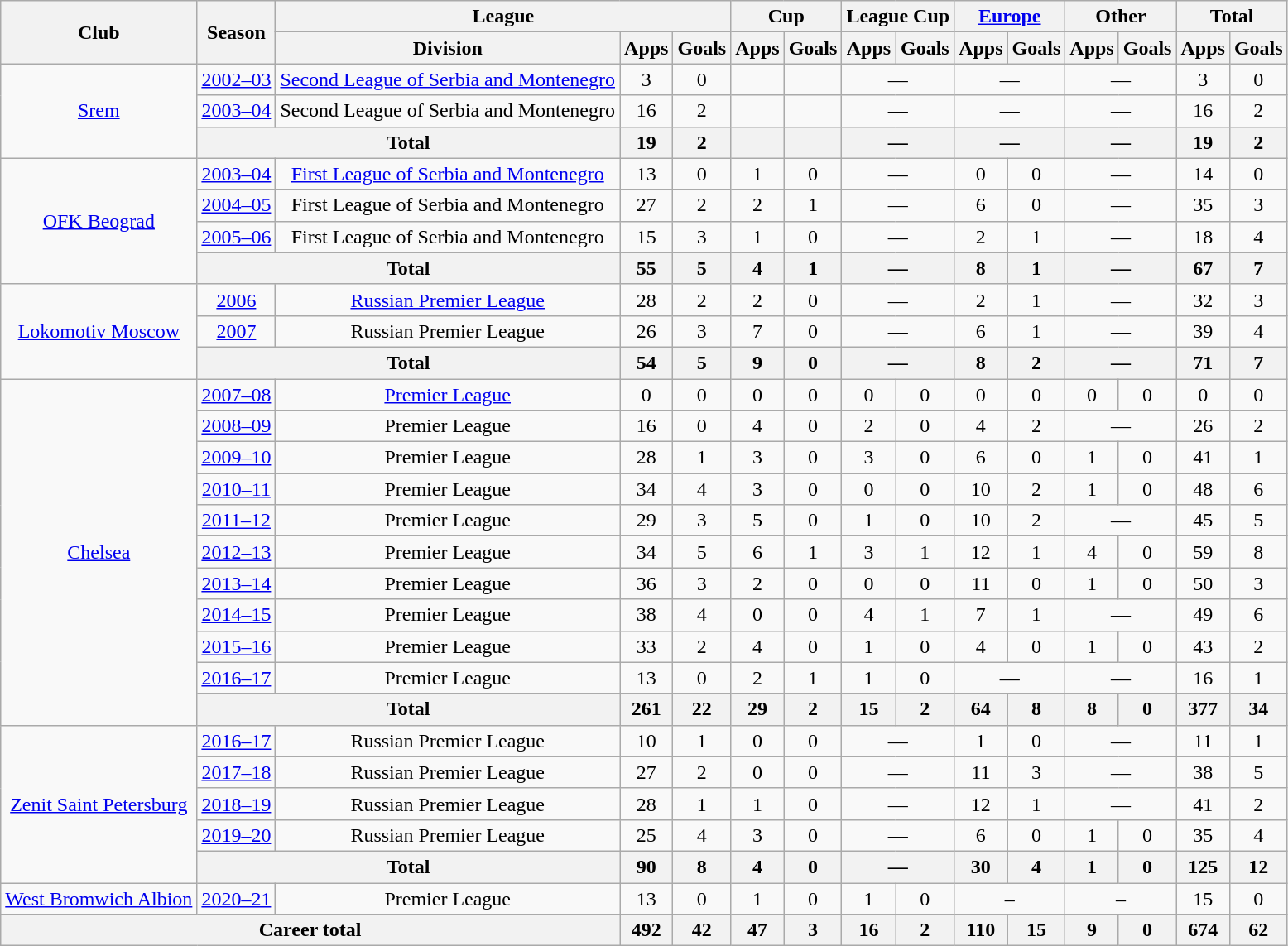<table class="wikitable" style="text-align:center">
<tr>
<th rowspan="2">Club</th>
<th rowspan="2">Season</th>
<th colspan="3">League</th>
<th colspan="2">Cup</th>
<th colspan="2">League Cup</th>
<th colspan="2"><a href='#'>Europe</a></th>
<th colspan="2">Other</th>
<th colspan="2">Total</th>
</tr>
<tr>
<th>Division</th>
<th>Apps</th>
<th>Goals</th>
<th>Apps</th>
<th>Goals</th>
<th>Apps</th>
<th>Goals</th>
<th>Apps</th>
<th>Goals</th>
<th>Apps</th>
<th>Goals</th>
<th>Apps</th>
<th>Goals</th>
</tr>
<tr>
<td rowspan="3"><a href='#'>Srem</a></td>
<td><a href='#'>2002–03</a></td>
<td><a href='#'>Second League of Serbia and Montenegro</a></td>
<td>3</td>
<td>0</td>
<td></td>
<td></td>
<td colspan="2">—</td>
<td colspan="2">—</td>
<td colspan="2">—</td>
<td>3</td>
<td>0</td>
</tr>
<tr>
<td><a href='#'>2003–04</a></td>
<td>Second League of Serbia and Montenegro</td>
<td>16</td>
<td>2</td>
<td></td>
<td></td>
<td colspan="2">—</td>
<td colspan="2">—</td>
<td colspan="2">—</td>
<td>16</td>
<td>2</td>
</tr>
<tr>
<th colspan="2">Total</th>
<th>19</th>
<th>2</th>
<th></th>
<th></th>
<th colspan="2">—</th>
<th colspan="2">—</th>
<th colspan="2">—</th>
<th>19</th>
<th>2</th>
</tr>
<tr>
<td rowspan="4"><a href='#'>OFK Beograd</a></td>
<td><a href='#'>2003–04</a></td>
<td><a href='#'>First League of Serbia and Montenegro</a></td>
<td>13</td>
<td>0</td>
<td>1</td>
<td>0</td>
<td colspan="2">—</td>
<td>0</td>
<td>0</td>
<td colspan="2">—</td>
<td>14</td>
<td>0</td>
</tr>
<tr>
<td><a href='#'>2004–05</a></td>
<td>First League of Serbia and Montenegro</td>
<td>27</td>
<td>2</td>
<td>2</td>
<td>1</td>
<td colspan="2">—</td>
<td>6</td>
<td>0</td>
<td colspan="2">—</td>
<td>35</td>
<td>3</td>
</tr>
<tr>
<td><a href='#'>2005–06</a></td>
<td>First League of Serbia and Montenegro</td>
<td>15</td>
<td>3</td>
<td>1</td>
<td>0</td>
<td colspan="2">—</td>
<td>2</td>
<td>1</td>
<td colspan="2">—</td>
<td>18</td>
<td>4</td>
</tr>
<tr>
<th colspan="2">Total</th>
<th>55</th>
<th>5</th>
<th>4</th>
<th>1</th>
<th colspan="2">—</th>
<th>8</th>
<th>1</th>
<th colspan="2">—</th>
<th>67</th>
<th>7</th>
</tr>
<tr>
<td rowspan="3"><a href='#'>Lokomotiv Moscow</a></td>
<td><a href='#'>2006</a></td>
<td><a href='#'>Russian Premier League</a></td>
<td>28</td>
<td>2</td>
<td>2</td>
<td>0</td>
<td colspan="2">—</td>
<td>2</td>
<td>1</td>
<td colspan="2">—</td>
<td>32</td>
<td>3</td>
</tr>
<tr>
<td><a href='#'>2007</a></td>
<td>Russian Premier League</td>
<td>26</td>
<td>3</td>
<td>7</td>
<td>0</td>
<td colspan="2">—</td>
<td>6</td>
<td>1</td>
<td colspan="2">—</td>
<td>39</td>
<td>4</td>
</tr>
<tr>
<th colspan="2">Total</th>
<th>54</th>
<th>5</th>
<th>9</th>
<th>0</th>
<th colspan="2">—</th>
<th>8</th>
<th>2</th>
<th colspan="2">—</th>
<th>71</th>
<th>7</th>
</tr>
<tr>
<td rowspan="11"><a href='#'>Chelsea</a></td>
<td><a href='#'>2007–08</a></td>
<td><a href='#'>Premier League</a></td>
<td>0</td>
<td>0</td>
<td>0</td>
<td>0</td>
<td>0</td>
<td>0</td>
<td>0</td>
<td>0</td>
<td>0</td>
<td>0</td>
<td>0</td>
<td>0</td>
</tr>
<tr>
<td><a href='#'>2008–09</a></td>
<td>Premier League</td>
<td>16</td>
<td>0</td>
<td>4</td>
<td>0</td>
<td>2</td>
<td>0</td>
<td>4</td>
<td>2</td>
<td colspan="2">—</td>
<td>26</td>
<td>2</td>
</tr>
<tr>
<td><a href='#'>2009–10</a></td>
<td>Premier League</td>
<td>28</td>
<td>1</td>
<td>3</td>
<td>0</td>
<td>3</td>
<td>0</td>
<td>6</td>
<td>0</td>
<td>1</td>
<td>0</td>
<td>41</td>
<td>1</td>
</tr>
<tr>
<td><a href='#'>2010–11</a></td>
<td>Premier League</td>
<td>34</td>
<td>4</td>
<td>3</td>
<td>0</td>
<td>0</td>
<td>0</td>
<td>10</td>
<td>2</td>
<td>1</td>
<td>0</td>
<td>48</td>
<td>6</td>
</tr>
<tr>
<td><a href='#'>2011–12</a></td>
<td>Premier League</td>
<td>29</td>
<td>3</td>
<td>5</td>
<td>0</td>
<td>1</td>
<td>0</td>
<td>10</td>
<td>2</td>
<td colspan="2">—</td>
<td>45</td>
<td>5</td>
</tr>
<tr>
<td><a href='#'>2012–13</a></td>
<td>Premier League</td>
<td>34</td>
<td>5</td>
<td>6</td>
<td>1</td>
<td>3</td>
<td>1</td>
<td>12</td>
<td>1</td>
<td>4</td>
<td>0</td>
<td>59</td>
<td>8</td>
</tr>
<tr>
<td><a href='#'>2013–14</a></td>
<td>Premier League</td>
<td>36</td>
<td>3</td>
<td>2</td>
<td>0</td>
<td>0</td>
<td>0</td>
<td>11</td>
<td>0</td>
<td>1</td>
<td>0</td>
<td>50</td>
<td>3</td>
</tr>
<tr>
<td><a href='#'>2014–15</a></td>
<td>Premier League</td>
<td>38</td>
<td>4</td>
<td>0</td>
<td>0</td>
<td>4</td>
<td>1</td>
<td>7</td>
<td>1</td>
<td colspan="2">—</td>
<td>49</td>
<td>6</td>
</tr>
<tr>
<td><a href='#'>2015–16</a></td>
<td>Premier League</td>
<td>33</td>
<td>2</td>
<td>4</td>
<td>0</td>
<td>1</td>
<td>0</td>
<td>4</td>
<td>0</td>
<td>1</td>
<td>0</td>
<td>43</td>
<td>2</td>
</tr>
<tr>
<td><a href='#'>2016–17</a></td>
<td>Premier League</td>
<td>13</td>
<td>0</td>
<td>2</td>
<td>1</td>
<td>1</td>
<td>0</td>
<td colspan="2">—</td>
<td colspan="2">—</td>
<td>16</td>
<td>1</td>
</tr>
<tr>
<th colspan="2">Total</th>
<th>261</th>
<th>22</th>
<th>29</th>
<th>2</th>
<th>15</th>
<th>2</th>
<th>64</th>
<th>8</th>
<th>8</th>
<th>0</th>
<th>377</th>
<th>34</th>
</tr>
<tr>
<td rowspan="5"><a href='#'>Zenit Saint Petersburg</a></td>
<td><a href='#'>2016–17</a></td>
<td>Russian Premier League</td>
<td>10</td>
<td>1</td>
<td>0</td>
<td>0</td>
<td colspan="2">—</td>
<td>1</td>
<td>0</td>
<td colspan="2">—</td>
<td>11</td>
<td>1</td>
</tr>
<tr>
<td><a href='#'>2017–18</a></td>
<td>Russian Premier League</td>
<td>27</td>
<td>2</td>
<td>0</td>
<td>0</td>
<td colspan="2">—</td>
<td>11</td>
<td>3</td>
<td colspan="2">—</td>
<td>38</td>
<td>5</td>
</tr>
<tr>
<td><a href='#'>2018–19</a></td>
<td>Russian Premier League</td>
<td>28</td>
<td>1</td>
<td>1</td>
<td>0</td>
<td colspan="2">—</td>
<td>12</td>
<td>1</td>
<td colspan="2">—</td>
<td>41</td>
<td>2</td>
</tr>
<tr>
<td><a href='#'>2019–20</a></td>
<td>Russian Premier League</td>
<td>25</td>
<td>4</td>
<td>3</td>
<td>0</td>
<td colspan="2">—</td>
<td>6</td>
<td>0</td>
<td>1</td>
<td>0</td>
<td>35</td>
<td>4</td>
</tr>
<tr>
<th colspan="2">Total</th>
<th>90</th>
<th>8</th>
<th>4</th>
<th>0</th>
<th colspan="2">—</th>
<th>30</th>
<th>4</th>
<th>1</th>
<th>0</th>
<th>125</th>
<th>12</th>
</tr>
<tr>
<td><a href='#'>West Bromwich Albion</a></td>
<td><a href='#'>2020–21</a></td>
<td>Premier League</td>
<td>13</td>
<td>0</td>
<td>1</td>
<td>0</td>
<td>1</td>
<td>0</td>
<td colspan="2">–</td>
<td colspan="2">–</td>
<td>15</td>
<td>0</td>
</tr>
<tr>
<th colspan=3>Career total</th>
<th>492</th>
<th>42</th>
<th>47</th>
<th>3</th>
<th>16</th>
<th>2</th>
<th>110</th>
<th>15</th>
<th>9</th>
<th>0</th>
<th>674</th>
<th>62</th>
</tr>
</table>
